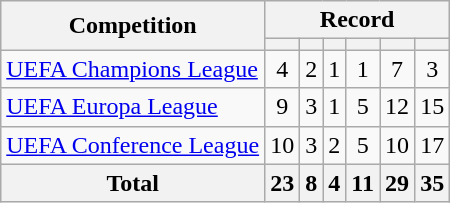<table class="wikitable" style="text-align: center">
<tr>
<th rowspan="2">Competition</th>
<th colspan="8">Record</th>
</tr>
<tr>
<th></th>
<th></th>
<th></th>
<th></th>
<th></th>
<th></th>
</tr>
<tr>
<td align=left><a href='#'>UEFA Champions League</a></td>
<td>4</td>
<td>2</td>
<td>1</td>
<td>1</td>
<td>7</td>
<td>3</td>
</tr>
<tr>
<td align=left><a href='#'>UEFA Europa League</a></td>
<td>9</td>
<td>3</td>
<td>1</td>
<td>5</td>
<td>12</td>
<td>15</td>
</tr>
<tr>
<td align=left><a href='#'>UEFA Conference League</a></td>
<td>10</td>
<td>3</td>
<td>2</td>
<td>5</td>
<td>10</td>
<td>17</td>
</tr>
<tr>
<th align=center>Total</th>
<th>23</th>
<th>8</th>
<th>4</th>
<th>11</th>
<th>29</th>
<th>35</th>
</tr>
</table>
